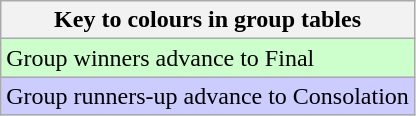<table class="wikitable">
<tr>
<th>Key to colours in group tables</th>
</tr>
<tr bgcolor="#ccffcc">
<td>Group winners advance to Final</td>
</tr>
<tr bgcolor="#ccccff">
<td>Group runners-up advance to Consolation</td>
</tr>
</table>
